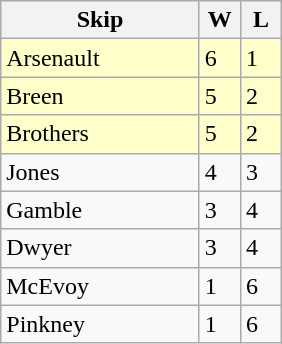<table class=wikitable>
<tr>
<th width=125>Skip</th>
<th width=20>W</th>
<th width=20>L</th>
</tr>
<tr bgcolor=#ffffcc>
<td>Arsenault</td>
<td>6</td>
<td>1</td>
</tr>
<tr bgcolor=#ffffcc>
<td>Breen</td>
<td>5</td>
<td>2</td>
</tr>
<tr bgcolor=#ffffcc>
<td>Brothers</td>
<td>5</td>
<td>2</td>
</tr>
<tr>
<td>Jones</td>
<td>4</td>
<td>3</td>
</tr>
<tr>
<td>Gamble</td>
<td>3</td>
<td>4</td>
</tr>
<tr>
<td>Dwyer</td>
<td>3</td>
<td>4</td>
</tr>
<tr>
<td>McEvoy</td>
<td>1</td>
<td>6</td>
</tr>
<tr>
<td>Pinkney</td>
<td>1</td>
<td>6</td>
</tr>
</table>
